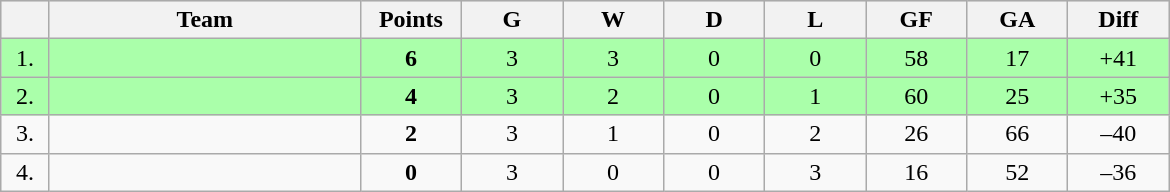<table class=wikitable style="text-align:center">
<tr bgcolor="#DCDCDC">
<th width="25"></th>
<th width="200">Team</th>
<th width="60">Points</th>
<th width="60">G</th>
<th width="60">W</th>
<th width="60">D</th>
<th width="60">L</th>
<th width="60">GF</th>
<th width="60">GA</th>
<th width="60">Diff</th>
</tr>
<tr bgcolor=#AAFFAA>
<td>1.</td>
<td align=left></td>
<td><strong>6</strong></td>
<td>3</td>
<td>3</td>
<td>0</td>
<td>0</td>
<td>58</td>
<td>17</td>
<td>+41</td>
</tr>
<tr bgcolor=#AAFFAA>
<td>2.</td>
<td align=left></td>
<td><strong>4</strong></td>
<td>3</td>
<td>2</td>
<td>0</td>
<td>1</td>
<td>60</td>
<td>25</td>
<td>+35</td>
</tr>
<tr>
<td>3.</td>
<td align=left></td>
<td><strong>2</strong></td>
<td>3</td>
<td>1</td>
<td>0</td>
<td>2</td>
<td>26</td>
<td>66</td>
<td>–40</td>
</tr>
<tr>
<td>4.</td>
<td align=left></td>
<td><strong>0</strong></td>
<td>3</td>
<td>0</td>
<td>0</td>
<td>3</td>
<td>16</td>
<td>52</td>
<td>–36</td>
</tr>
</table>
